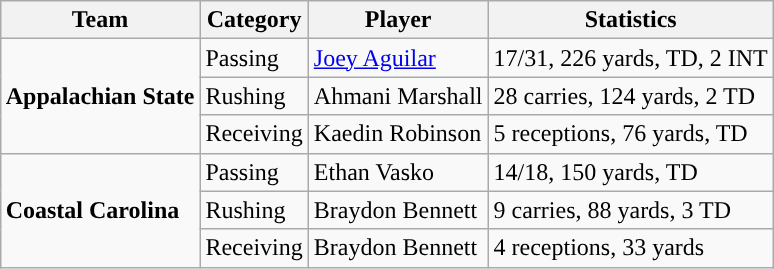<table class="wikitable" style="float: right;">
<tr>
<th>Team</th>
<th>Category</th>
<th>Player</th>
<th>Statistics</th>
</tr>
<tr>
<td rowspan=3><strong>Appalachian State</strong></td>
<td>Passing</td>
<td><a href='#'>Joey Aguilar</a></td>
<td>17/31, 226 yards, TD, 2 INT</td>
</tr>
<tr>
<td>Rushing</td>
<td>Ahmani Marshall</td>
<td>28 carries, 124 yards, 2 TD</td>
</tr>
<tr>
<td>Receiving</td>
<td>Kaedin Robinson</td>
<td>5 receptions, 76 yards, TD</td>
</tr>
<tr>
<td rowspan=3><strong>Coastal Carolina</strong></td>
<td>Passing</td>
<td>Ethan Vasko</td>
<td>14/18, 150 yards, TD</td>
</tr>
<tr>
<td>Rushing</td>
<td>Braydon Bennett</td>
<td>9 carries, 88 yards, 3 TD</td>
</tr>
<tr>
<td>Receiving</td>
<td>Braydon Bennett</td>
<td>4 receptions, 33 yards</td>
</tr>
</table>
